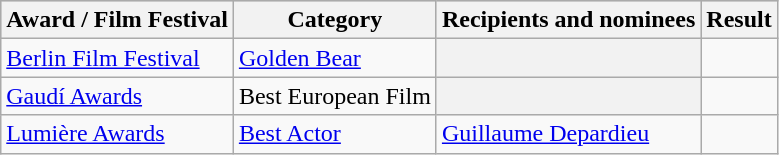<table class="wikitable plainrowheaders sortable">
<tr style="background:#ccc; text-align:center;">
<th scope="col">Award / Film Festival</th>
<th scope="col">Category</th>
<th scope="col">Recipients and nominees</th>
<th scope="col">Result</th>
</tr>
<tr>
<td><a href='#'>Berlin Film Festival</a></td>
<td><a href='#'>Golden Bear</a></td>
<th></th>
<td></td>
</tr>
<tr>
<td><a href='#'>Gaudí Awards</a></td>
<td>Best European Film</td>
<th></th>
<td></td>
</tr>
<tr>
<td><a href='#'>Lumière Awards</a></td>
<td><a href='#'>Best Actor</a></td>
<td><a href='#'>Guillaume Depardieu</a></td>
<td></td>
</tr>
</table>
